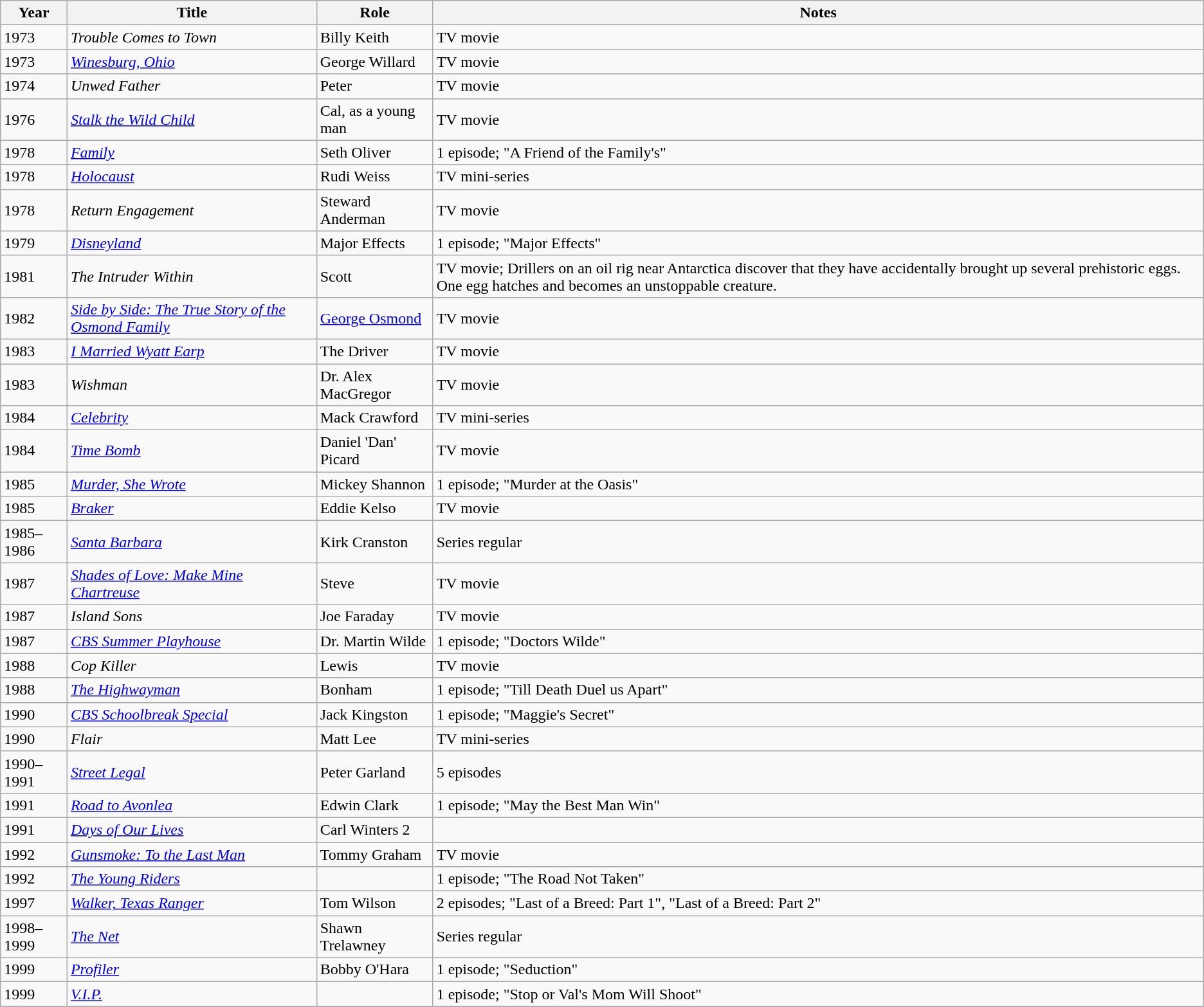<table class="wikitable sortable">
<tr>
<th>Year</th>
<th>Title</th>
<th>Role</th>
<th>Notes</th>
</tr>
<tr>
<td>1973</td>
<td><em>Trouble Comes to Town</em></td>
<td>Billy Keith</td>
<td>TV movie</td>
</tr>
<tr>
<td>1973</td>
<td><em><a href='#'>Winesburg, Ohio</a></em></td>
<td>George Willard</td>
<td>TV movie</td>
</tr>
<tr>
<td>1974</td>
<td><em>Unwed Father</em></td>
<td>Peter</td>
<td>TV movie</td>
</tr>
<tr>
<td>1976</td>
<td><em><a href='#'>Stalk the Wild Child</a></em></td>
<td>Cal, as a young man</td>
<td>TV movie</td>
</tr>
<tr>
<td>1978</td>
<td><em><a href='#'>Family</a></em></td>
<td>Seth Oliver</td>
<td>1 episode; "A Friend of the Family's"</td>
</tr>
<tr>
<td>1978</td>
<td><em><a href='#'>Holocaust</a></em></td>
<td>Rudi Weiss</td>
<td>TV mini-series</td>
</tr>
<tr>
<td>1978</td>
<td><em>Return Engagement</em></td>
<td>Steward Anderman</td>
<td>TV movie</td>
</tr>
<tr>
<td>1979</td>
<td><em><a href='#'>Disneyland</a></em></td>
<td>Major Effects</td>
<td>1 episode; "Major Effects"</td>
</tr>
<tr>
<td>1981</td>
<td><em>The Intruder Within</em></td>
<td>Scott</td>
<td>TV movie; Drillers on an oil rig near Antarctica discover that they have accidentally brought up several prehistoric eggs. One egg hatches and becomes an unstoppable creature.</td>
</tr>
<tr>
<td>1982</td>
<td><em><a href='#'>Side by Side: The True Story of the Osmond Family</a></em></td>
<td><a href='#'>George Osmond</a></td>
<td>TV movie</td>
</tr>
<tr>
<td>1983</td>
<td><em><a href='#'>I Married Wyatt Earp</a></em></td>
<td>The Driver</td>
<td>TV movie</td>
</tr>
<tr>
<td>1983</td>
<td><em>Wishman</em></td>
<td>Dr. Alex MacGregor</td>
<td>TV movie</td>
</tr>
<tr>
<td>1984</td>
<td><em><a href='#'>Celebrity</a></em></td>
<td>Mack Crawford</td>
<td>TV mini-series</td>
</tr>
<tr>
<td>1984</td>
<td><em><a href='#'>Time Bomb</a></em></td>
<td>Daniel 'Dan' Picard</td>
<td>TV movie</td>
</tr>
<tr>
<td>1985</td>
<td><em><a href='#'>Murder, She Wrote</a></em></td>
<td>Mickey Shannon</td>
<td>1 episode; "Murder at the Oasis"</td>
</tr>
<tr>
<td>1985</td>
<td><em><a href='#'>Braker</a></em></td>
<td>Eddie Kelso</td>
<td>TV movie</td>
</tr>
<tr>
<td>1985–1986</td>
<td><em><a href='#'>Santa Barbara</a></em></td>
<td>Kirk Cranston</td>
<td>Series regular</td>
</tr>
<tr>
<td>1987</td>
<td><em><a href='#'>Shades of Love: Make Mine Chartreuse</a></em></td>
<td>Steve</td>
<td>TV movie</td>
</tr>
<tr>
<td>1987</td>
<td><em>Island Sons</em></td>
<td>Joe Faraday</td>
<td>TV movie</td>
</tr>
<tr>
<td>1987</td>
<td><em><a href='#'>CBS Summer Playhouse</a></em></td>
<td>Dr. Martin Wilde</td>
<td>1 episode; "Doctors Wilde"</td>
</tr>
<tr>
<td>1988</td>
<td><em>Cop Killer</em></td>
<td>Lewis</td>
<td>TV movie</td>
</tr>
<tr>
<td>1988</td>
<td><em><a href='#'>The Highwayman</a></em></td>
<td>Bonham</td>
<td>1 episode; "Till Death Duel us Apart"</td>
</tr>
<tr>
<td>1990</td>
<td><em><a href='#'>CBS Schoolbreak Special</a></em></td>
<td>Jack Kingston</td>
<td>1 episode; "Maggie's Secret"</td>
</tr>
<tr>
<td>1990</td>
<td><em>Flair</em></td>
<td>Matt Lee</td>
<td>TV mini-series</td>
</tr>
<tr>
<td>1990–1991</td>
<td><em><a href='#'>Street Legal</a></em></td>
<td>Peter Garland</td>
<td>5 episodes</td>
</tr>
<tr>
<td>1991</td>
<td><em><a href='#'>Road to Avonlea</a></em></td>
<td>Edwin Clark</td>
<td>1 episode; "May the Best Man Win"</td>
</tr>
<tr>
<td>1991</td>
<td><em><a href='#'>Days of Our Lives</a></em></td>
<td>Carl Winters 2</td>
<td></td>
</tr>
<tr>
<td>1992</td>
<td><em><a href='#'>Gunsmoke: To the Last Man</a></em></td>
<td>Tommy Graham</td>
<td>TV movie</td>
</tr>
<tr>
<td>1992</td>
<td><em><a href='#'>The Young Riders</a></em></td>
<td></td>
<td>1 episode; "The Road Not Taken"</td>
</tr>
<tr>
<td>1997</td>
<td><em><a href='#'>Walker, Texas Ranger</a></em></td>
<td>Tom Wilson</td>
<td>2 episodes; "Last of a Breed: Part 1", "Last of a Breed: Part 2"</td>
</tr>
<tr>
<td>1998–1999</td>
<td><em><a href='#'>The Net</a></em></td>
<td>Shawn Trelawney</td>
<td>Series regular</td>
</tr>
<tr>
<td>1999</td>
<td><em><a href='#'>Profiler</a></em></td>
<td>Bobby O'Hara</td>
<td>1 episode; "Seduction"</td>
</tr>
<tr>
<td>1999</td>
<td><em><a href='#'>V.I.P.</a></em></td>
<td></td>
<td>1 episode; "Stop or Val's Mom Will Shoot"</td>
</tr>
<tr>
</tr>
</table>
